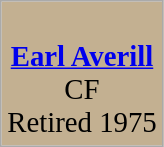<table class="wikitable" style="font-style:bold; font-size:120%; border:3px" cellpadding="3">
<tr align="center" bgcolor="#C3B091">
<td><br><strong><a href='#'>Earl Averill</a></strong><br>CF<br><span>Retired 1975</span></td>
</tr>
<tr>
</tr>
</table>
